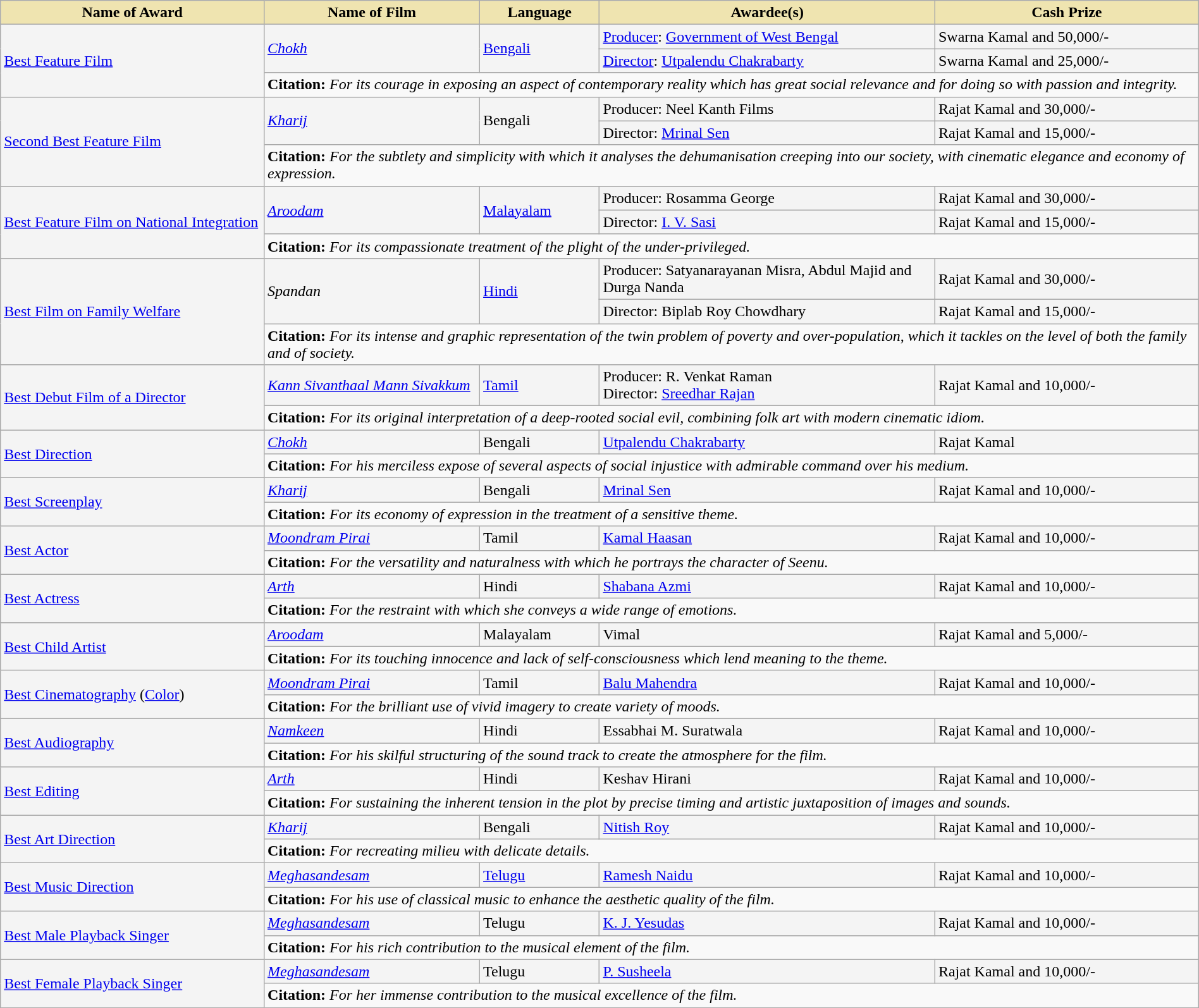<table class="wikitable" style="width:100%;">
<tr>
<th style="background-color:#EFE4B0;width:22%;">Name of Award</th>
<th style="background-color:#EFE4B0;width:18%;">Name of Film</th>
<th style="background-color:#EFE4B0;width:10%;">Language</th>
<th style="background-color:#EFE4B0;width:28%;">Awardee(s)</th>
<th style="background-color:#EFE4B0;width:22%;">Cash Prize</th>
</tr>
<tr style="background-color:#F4F4F4">
<td rowspan="3"><a href='#'>Best Feature Film</a></td>
<td rowspan="2"><em><a href='#'>Chokh</a></em></td>
<td rowspan="2"><a href='#'>Bengali</a></td>
<td><a href='#'>Producer</a>: <a href='#'>Government of West Bengal</a></td>
<td>Swarna Kamal and 50,000/-</td>
</tr>
<tr style="background-color:#F4F4F4">
<td><a href='#'>Director</a>: <a href='#'>Utpalendu Chakrabarty</a></td>
<td>Swarna Kamal and 25,000/-</td>
</tr>
<tr style="background-color:#F9F9F9">
<td colspan="4"><strong>Citation:</strong> <em>For its courage in exposing an aspect of contemporary reality which has great social relevance and for doing so with passion and integrity.</em></td>
</tr>
<tr style="background-color:#F4F4F4">
<td rowspan="3"><a href='#'>Second Best Feature Film</a></td>
<td rowspan="2"><em><a href='#'>Kharij</a></em></td>
<td rowspan="2">Bengali</td>
<td>Producer: Neel Kanth Films</td>
<td>Rajat Kamal and 30,000/-</td>
</tr>
<tr style="background-color:#F4F4F4">
<td>Director: <a href='#'>Mrinal Sen</a></td>
<td>Rajat Kamal and 15,000/-</td>
</tr>
<tr style="background-color:#F9F9F9">
<td colspan="4"><strong>Citation:</strong> <em>For the subtlety and simplicity with which it analyses the dehumanisation creeping into our society, with cinematic elegance and economy of expression.</em></td>
</tr>
<tr style="background-color:#F4F4F4">
<td rowspan="3"><a href='#'>Best Feature Film on National Integration</a></td>
<td rowspan="2"><em><a href='#'>Aroodam</a></em></td>
<td rowspan="2"><a href='#'>Malayalam</a></td>
<td>Producer: Rosamma George</td>
<td>Rajat Kamal and 30,000/-</td>
</tr>
<tr style="background-color:#F4F4F4">
<td>Director: <a href='#'>I. V. Sasi</a></td>
<td>Rajat Kamal and 15,000/-</td>
</tr>
<tr style="background-color:#F9F9F9">
<td colspan="4"><strong>Citation:</strong> <em>For its compassionate treatment of the plight of the under-privileged.</em></td>
</tr>
<tr style="background-color:#F4F4F4">
<td rowspan="3"><a href='#'>Best Film on Family Welfare</a></td>
<td rowspan="2"><em>Spandan</em></td>
<td rowspan="2"><a href='#'>Hindi</a></td>
<td>Producer: Satyanarayanan Misra, Abdul Majid and Durga Nanda</td>
<td>Rajat Kamal and 30,000/-</td>
</tr>
<tr style="background-color:#F4F4F4">
<td>Director: Biplab Roy Chowdhary</td>
<td>Rajat Kamal and 15,000/-</td>
</tr>
<tr style="background-color:#F9F9F9">
<td colspan="4"><strong>Citation:</strong> <em>For its intense and graphic representation of the twin problem of poverty and over-population, which it tackles on the level of both the family and of society.</em></td>
</tr>
<tr style="background-color:#F4F4F4">
<td rowspan="2"><a href='#'>Best Debut Film of a Director</a></td>
<td><em><a href='#'>Kann Sivanthaal Mann Sivakkum</a></em></td>
<td><a href='#'>Tamil</a></td>
<td>Producer: R. Venkat Raman<br>Director: <a href='#'>Sreedhar Rajan</a></td>
<td>Rajat Kamal and 10,000/-</td>
</tr>
<tr style="background-color:#F9F9F9">
<td colspan="4"><strong>Citation:</strong> <em>For its original interpretation of a deep-rooted social evil, combining folk art with modern cinematic idiom.</em></td>
</tr>
<tr style="background-color:#F4F4F4">
<td rowspan="2"><a href='#'>Best Direction</a></td>
<td><em><a href='#'>Chokh</a></em></td>
<td>Bengali</td>
<td><a href='#'>Utpalendu Chakrabarty</a></td>
<td>Rajat Kamal</td>
</tr>
<tr style="background-color:#F9F9F9">
<td colspan="4"><strong>Citation:</strong> <em>For his merciless expose of several aspects of social injustice with admirable command over his medium.</em></td>
</tr>
<tr style="background-color:#F4F4F4">
<td rowspan="2"><a href='#'>Best Screenplay</a></td>
<td><em><a href='#'>Kharij</a></em></td>
<td>Bengali</td>
<td><a href='#'>Mrinal Sen</a></td>
<td>Rajat Kamal and 10,000/-</td>
</tr>
<tr style="background-color:#F9F9F9">
<td colspan="4"><strong>Citation:</strong> <em>For its economy of expression in the treatment of a sensitive theme.</em></td>
</tr>
<tr style="background-color:#F4F4F4">
<td rowspan="2"><a href='#'>Best Actor</a></td>
<td><em><a href='#'>Moondram Pirai</a></em></td>
<td>Tamil</td>
<td><a href='#'>Kamal Haasan</a></td>
<td>Rajat Kamal and 10,000/-</td>
</tr>
<tr style="background-color:#F9F9F9">
<td colspan="4"><strong>Citation:</strong> <em>For the versatility and naturalness with which he portrays the character of Seenu.</em></td>
</tr>
<tr style="background-color:#F4F4F4">
<td rowspan="2"><a href='#'>Best Actress</a></td>
<td><em><a href='#'>Arth</a></em></td>
<td>Hindi</td>
<td><a href='#'>Shabana Azmi</a></td>
<td>Rajat Kamal and 10,000/-</td>
</tr>
<tr style="background-color:#F9F9F9">
<td colspan="4"><strong>Citation:</strong> <em>For the restraint with which she conveys a wide range of emotions.</em></td>
</tr>
<tr style="background-color:#F4F4F4">
<td rowspan="2"><a href='#'>Best Child Artist</a></td>
<td><em><a href='#'>Aroodam</a></em></td>
<td>Malayalam</td>
<td>Vimal</td>
<td>Rajat Kamal and 5,000/-</td>
</tr>
<tr style="background-color:#F9F9F9">
<td colspan="4"><strong>Citation:</strong> <em>For its touching innocence and lack of self-consciousness which lend meaning to the theme.</em></td>
</tr>
<tr style="background-color:#F4F4F4">
<td rowspan="2"><a href='#'>Best Cinematography</a> (<a href='#'>Color</a>)</td>
<td><em><a href='#'>Moondram Pirai</a></em></td>
<td>Tamil</td>
<td><a href='#'>Balu Mahendra</a></td>
<td>Rajat Kamal and 10,000/-</td>
</tr>
<tr style="background-color:#F9F9F9">
<td colspan="4"><strong>Citation:</strong> <em>For the brilliant use of vivid imagery to create variety of moods.</em></td>
</tr>
<tr style="background-color:#F4F4F4">
<td rowspan="2"><a href='#'>Best Audiography</a></td>
<td><em><a href='#'>Namkeen</a></em></td>
<td>Hindi</td>
<td>Essabhai M. Suratwala</td>
<td>Rajat Kamal and 10,000/-</td>
</tr>
<tr style="background-color:#F9F9F9">
<td colspan="4"><strong>Citation:</strong> <em>For his skilful structuring of the sound track to create the atmosphere for the film.</em></td>
</tr>
<tr style="background-color:#F4F4F4">
<td rowspan="2"><a href='#'>Best Editing</a></td>
<td><em><a href='#'>Arth</a></em></td>
<td>Hindi</td>
<td>Keshav Hirani</td>
<td>Rajat Kamal and 10,000/-</td>
</tr>
<tr style="background-color:#F9F9F9">
<td colspan="4"><strong>Citation:</strong> <em>For sustaining the inherent tension in the plot by precise timing and artistic juxtaposition of images and sounds.</em></td>
</tr>
<tr style="background-color:#F4F4F4">
<td rowspan="2"><a href='#'>Best Art Direction</a></td>
<td><em><a href='#'>Kharij</a></em></td>
<td>Bengali</td>
<td><a href='#'>Nitish Roy</a></td>
<td>Rajat Kamal and 10,000/-</td>
</tr>
<tr style="background-color:#F9F9F9">
<td colspan="4"><strong>Citation:</strong> <em>For recreating milieu with delicate details.</em></td>
</tr>
<tr style="background-color:#F4F4F4">
<td rowspan="2"><a href='#'>Best Music Direction</a></td>
<td><em><a href='#'>Meghasandesam</a></em></td>
<td><a href='#'>Telugu</a></td>
<td><a href='#'>Ramesh Naidu</a></td>
<td>Rajat Kamal and 10,000/-</td>
</tr>
<tr style="background-color:#F9F9F9">
<td colspan="4"><strong>Citation:</strong> <em>For his use of classical music to enhance the aesthetic quality of the film.</em></td>
</tr>
<tr style="background-color:#F4F4F4">
<td rowspan="2"><a href='#'>Best Male Playback Singer</a></td>
<td><em><a href='#'>Meghasandesam</a></em></td>
<td>Telugu</td>
<td><a href='#'>K. J. Yesudas</a></td>
<td>Rajat Kamal and 10,000/-</td>
</tr>
<tr style="background-color:#F9F9F9">
<td colspan="4"><strong>Citation:</strong> <em>For his rich contribution to the musical element of the film.</em></td>
</tr>
<tr style="background-color:#F4F4F4">
<td rowspan="2"><a href='#'>Best Female Playback Singer</a></td>
<td><em><a href='#'>Meghasandesam</a></em></td>
<td>Telugu</td>
<td><a href='#'>P. Susheela</a></td>
<td>Rajat Kamal and 10,000/-</td>
</tr>
<tr style="background-color:#F9F9F9">
<td colspan="4"><strong>Citation:</strong> <em>For her immense contribution to the musical excellence of the film.</em></td>
</tr>
</table>
